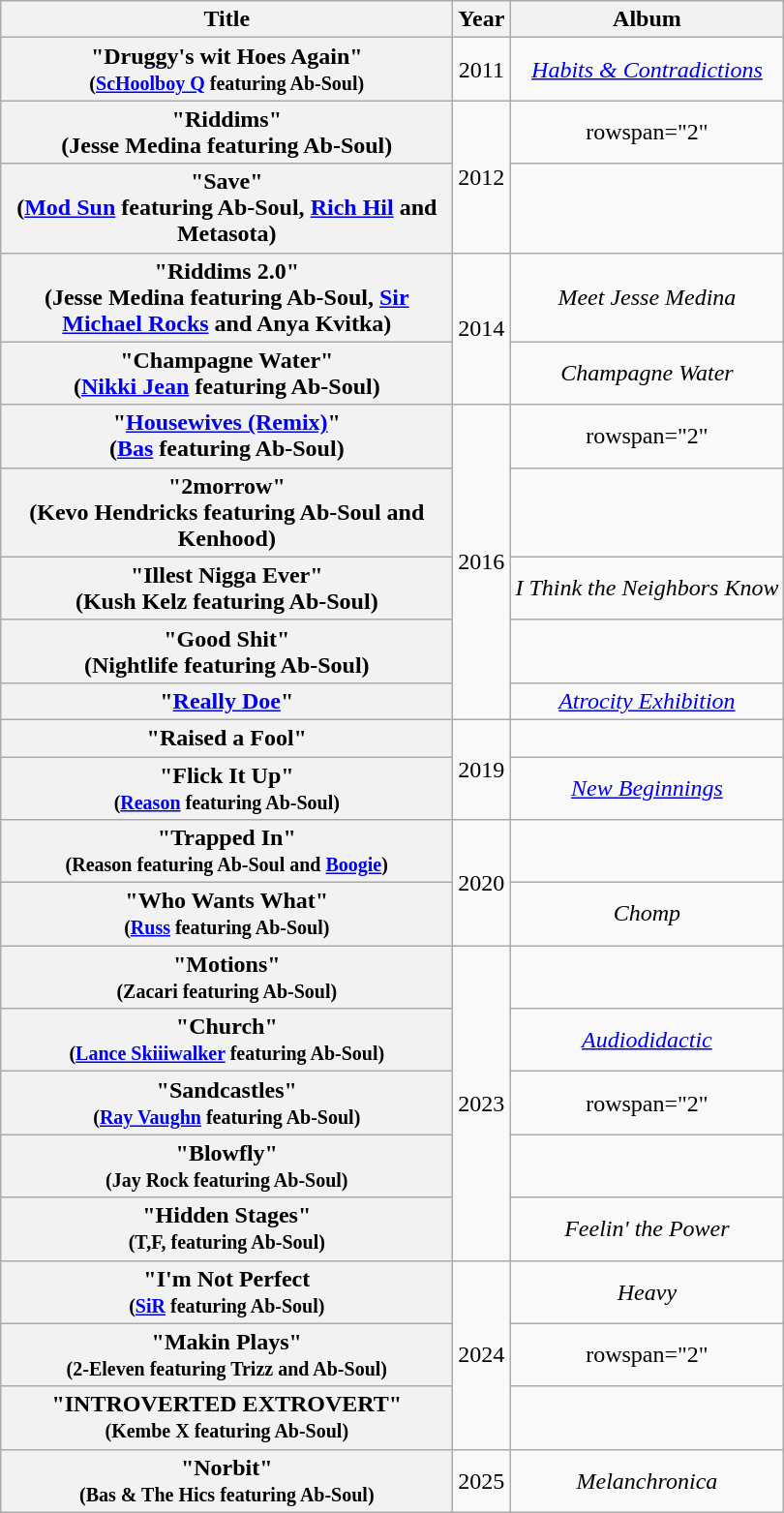<table class="wikitable plainrowheaders" style="text-align:center;">
<tr>
<th scope="col" style="width:19em;">Title</th>
<th scope="col">Year</th>
<th scope="col">Album</th>
</tr>
<tr>
<th scope="row">"Druggy's wit Hoes Again"<br><small>(<a href='#'>ScHoolboy Q</a> featuring Ab-Soul)</small></th>
<td>2011</td>
<td><em><a href='#'>Habits & Contradictions</a></em></td>
</tr>
<tr>
<th scope="row">"Riddims"<br><span>(Jesse Medina featuring Ab-Soul)</span></th>
<td rowspan="2">2012</td>
<td>rowspan="2" </td>
</tr>
<tr>
<th scope="row">"Save"<br><span>(<a href='#'>Mod Sun</a> featuring Ab-Soul, <a href='#'>Rich Hil</a> and Metasota)</span></th>
</tr>
<tr>
<th scope="row">"Riddims 2.0"<br><span>(Jesse Medina featuring Ab-Soul, <a href='#'>Sir Michael Rocks</a> and Anya Kvitka)</span></th>
<td rowspan="2">2014</td>
<td><em>Meet Jesse Medina</em></td>
</tr>
<tr>
<th scope="row">"Champagne Water"<br><span>(<a href='#'>Nikki Jean</a> featuring Ab-Soul)</span></th>
<td><em>Champagne Water</em></td>
</tr>
<tr>
<th scope="row">"<a href='#'>Housewives (Remix)</a>"<br><span>(<a href='#'>Bas</a> featuring Ab-Soul)</span></th>
<td rowspan="5">2016</td>
<td>rowspan="2" </td>
</tr>
<tr>
<th scope="row">"2morrow"<br><span>(Kevo Hendricks featuring Ab-Soul and Kenhood)</span></th>
</tr>
<tr>
<th scope="row">"Illest Nigga Ever"<br><span>(Kush Kelz featuring Ab-Soul)</span></th>
<td><em>I Think the Neighbors Know</em></td>
</tr>
<tr>
<th scope="row">"Good Shit"<br><span>(Nightlife featuring Ab-Soul)</span></th>
<td></td>
</tr>
<tr>
<th scope="row">"<a href='#'>Really Doe</a>"<br></th>
<td><em><a href='#'>Atrocity Exhibition</a></em></td>
</tr>
<tr>
<th scope="row">"Raised a Fool"<br></th>
<td rowspan="2">2019</td>
<td></td>
</tr>
<tr>
<th scope="row">"Flick It Up"<br><small>(<a href='#'>Reason</a> featuring Ab-Soul)</small></th>
<td><em><a href='#'>New Beginnings</a></em></td>
</tr>
<tr>
<th scope="row">"Trapped In"<br><small>(Reason featuring Ab-Soul and <a href='#'>Boogie</a>)</small></th>
<td rowspan="2">2020</td>
<td></td>
</tr>
<tr>
<th scope="row">"Who Wants What"<br><small>(<a href='#'>Russ</a> featuring Ab-Soul)</small></th>
<td><em>Chomp</em></td>
</tr>
<tr>
<th scope="row">"Motions"<br><small>(Zacari featuring Ab-Soul)</small></th>
<td rowspan="5">2023</td>
<td></td>
</tr>
<tr>
<th scope="row">"Church"<br><small>(<a href='#'>Lance Skiiiwalker</a> featuring Ab-Soul)</small></th>
<td><em><a href='#'>Audiodidactic</a></em></td>
</tr>
<tr>
<th scope="row">"Sandcastles"<br><small>(<a href='#'>Ray Vaughn</a> featuring Ab-Soul)</small></th>
<td>rowspan="2" </td>
</tr>
<tr>
<th scope="row">"Blowfly"<br><small>(Jay Rock featuring Ab-Soul)</small></th>
</tr>
<tr>
<th scope="row">"Hidden Stages"<br><small>(T,F, featuring Ab-Soul)</small></th>
<td><em>Feelin' the Power</em></td>
</tr>
<tr>
<th scope="row">"I'm Not Perfect<br><small>(<a href='#'>SiR</a> featuring Ab-Soul)</small></th>
<td rowspan="3">2024</td>
<td><em>Heavy</em></td>
</tr>
<tr>
<th scope="row">"Makin Plays"<br><small>(2-Eleven featuring Trizz and Ab-Soul)</small></th>
<td>rowspan="2" </td>
</tr>
<tr>
<th scope="row">"INTROVERTED EXTROVERT"<br><small>(Kembe X featuring Ab-Soul)</small></th>
</tr>
<tr>
<th>"Norbit"<br><small>(Bas & The Hics featuring Ab-Soul)</small></th>
<td>2025</td>
<td><em>Melanchronica</em></td>
</tr>
</table>
